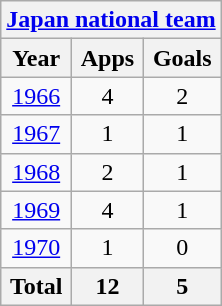<table class="wikitable" style="text-align:center">
<tr>
<th colspan=3><a href='#'>Japan national team</a></th>
</tr>
<tr>
<th>Year</th>
<th>Apps</th>
<th>Goals</th>
</tr>
<tr>
<td><a href='#'>1966</a></td>
<td>4</td>
<td>2</td>
</tr>
<tr>
<td><a href='#'>1967</a></td>
<td>1</td>
<td>1</td>
</tr>
<tr>
<td><a href='#'>1968</a></td>
<td>2</td>
<td>1</td>
</tr>
<tr>
<td><a href='#'>1969</a></td>
<td>4</td>
<td>1</td>
</tr>
<tr>
<td><a href='#'>1970</a></td>
<td>1</td>
<td>0</td>
</tr>
<tr>
<th>Total</th>
<th>12</th>
<th>5</th>
</tr>
</table>
